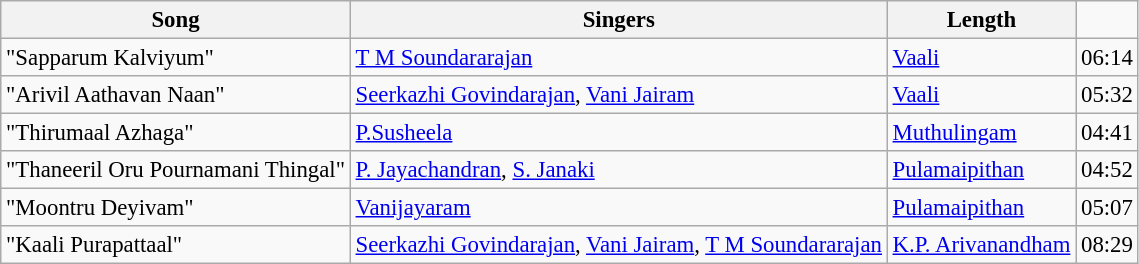<table class="wikitable" style="font-size:95%;">
<tr>
<th>Song</th>
<th>Singers</th>
<th>Length</th>
</tr>
<tr>
<td>"Sapparum Kalviyum"</td>
<td><a href='#'>T M Soundararajan</a></td>
<td><a href='#'>Vaali</a></td>
<td>06:14</td>
</tr>
<tr>
<td>"Arivil Aathavan Naan"</td>
<td><a href='#'>Seerkazhi Govindarajan</a>, <a href='#'>Vani Jairam</a></td>
<td><a href='#'>Vaali</a></td>
<td>05:32</td>
</tr>
<tr>
<td>"Thirumaal Azhaga"</td>
<td><a href='#'>P.Susheela</a></td>
<td><a href='#'>Muthulingam</a></td>
<td>04:41</td>
</tr>
<tr>
<td>"Thaneeril Oru Pournamani Thingal"</td>
<td><a href='#'>P. Jayachandran</a>, <a href='#'>S. Janaki</a></td>
<td><a href='#'>Pulamaipithan</a></td>
<td>04:52</td>
</tr>
<tr>
<td>"Moontru Deyivam"</td>
<td><a href='#'>Vanijayaram</a></td>
<td><a href='#'>Pulamaipithan</a></td>
<td>05:07</td>
</tr>
<tr>
<td>"Kaali Purapattaal"</td>
<td><a href='#'>Seerkazhi Govindarajan</a>, <a href='#'>Vani Jairam</a>, <a href='#'>T M Soundararajan</a></td>
<td><a href='#'>K.P. Arivanandham</a></td>
<td>08:29</td>
</tr>
</table>
